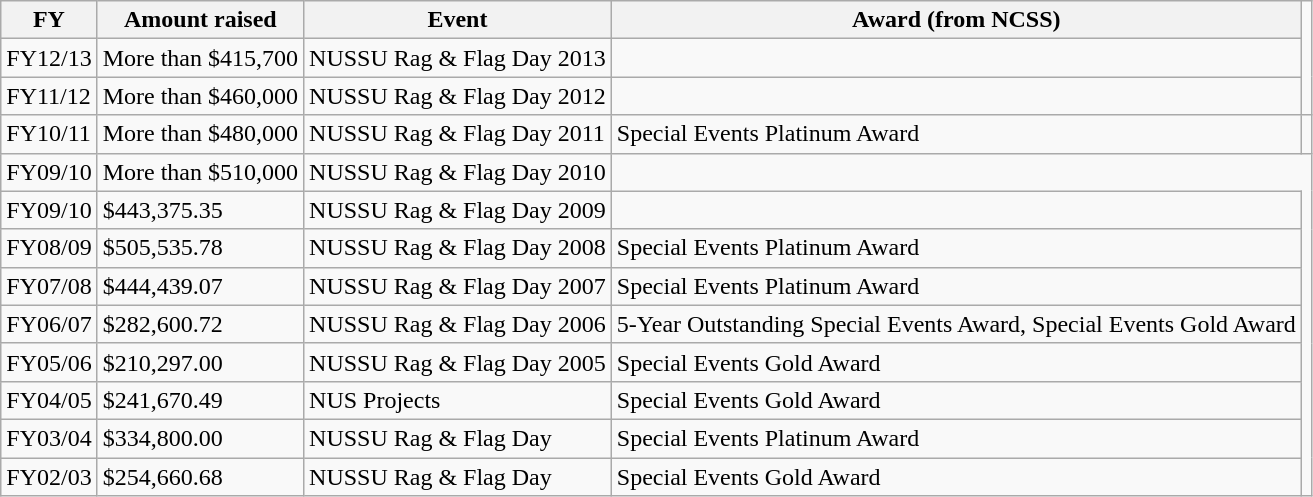<table class="wikitable">
<tr>
<th>FY</th>
<th>Amount raised</th>
<th>Event</th>
<th>Award (from NCSS)</th>
</tr>
<tr>
<td>FY12/13</td>
<td>More than $415,700</td>
<td>NUSSU Rag & Flag Day 2013</td>
<td></td>
</tr>
<tr>
<td>FY11/12</td>
<td>More than $460,000</td>
<td>NUSSU Rag & Flag Day 2012</td>
<td></td>
</tr>
<tr>
<td>FY10/11</td>
<td>More than $480,000</td>
<td>NUSSU Rag & Flag Day 2011</td>
<td>Special Events Platinum Award</td>
<td></td>
</tr>
<tr>
<td>FY09/10</td>
<td>More than $510,000</td>
<td>NUSSU Rag & Flag Day 2010</td>
</tr>
<tr>
<td>FY09/10</td>
<td>$443,375.35</td>
<td>NUSSU Rag & Flag Day 2009</td>
<td></td>
</tr>
<tr>
<td>FY08/09</td>
<td>$505,535.78</td>
<td>NUSSU Rag & Flag Day 2008</td>
<td>Special Events Platinum Award</td>
</tr>
<tr>
<td>FY07/08</td>
<td>$444,439.07</td>
<td>NUSSU Rag & Flag Day 2007</td>
<td>Special Events Platinum Award</td>
</tr>
<tr>
<td>FY06/07</td>
<td>$282,600.72</td>
<td>NUSSU Rag & Flag Day 2006</td>
<td>5-Year Outstanding Special Events Award, Special Events Gold Award</td>
</tr>
<tr>
<td>FY05/06</td>
<td>$210,297.00</td>
<td>NUSSU Rag & Flag Day 2005</td>
<td>Special Events Gold Award</td>
</tr>
<tr>
<td>FY04/05</td>
<td>$241,670.49</td>
<td>NUS Projects</td>
<td>Special Events Gold Award</td>
</tr>
<tr>
<td>FY03/04</td>
<td>$334,800.00</td>
<td>NUSSU Rag & Flag Day</td>
<td>Special Events Platinum Award</td>
</tr>
<tr>
<td>FY02/03</td>
<td>$254,660.68</td>
<td>NUSSU Rag & Flag Day</td>
<td>Special Events Gold Award</td>
</tr>
</table>
